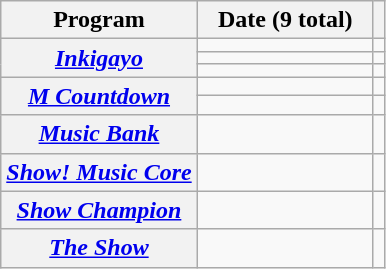<table class="wikitable plainrowheaders sortable" style="text-align:center">
<tr>
<th scope="col">Program </th>
<th scope="col" width="110">Date (9 total)</th>
<th scope="col" class="unsortable"></th>
</tr>
<tr>
<th rowspan="3" scope="row"><em><a href='#'>Inkigayo</a></em></th>
<td></td>
<td style="text-align:center"></td>
</tr>
<tr>
<td></td>
<td></td>
</tr>
<tr>
<td></td>
<td></td>
</tr>
<tr>
<th scope="row" rowspan="2"><em><a href='#'>M Countdown</a></em></th>
<td></td>
<td style="text-align:center"></td>
</tr>
<tr>
<td></td>
<td style="text-align:center"></td>
</tr>
<tr>
<th scope="row"><em><a href='#'>Music Bank</a></em></th>
<td></td>
<td style="text-align:center"></td>
</tr>
<tr>
<th scope="row"><em><a href='#'>Show! Music Core</a></em></th>
<td></td>
<td style="text-align:center"></td>
</tr>
<tr>
<th scope="row"><em><a href='#'>Show Champion</a></em></th>
<td></td>
<td style="text-align:center"></td>
</tr>
<tr>
<th scope="row"><em><a href='#'>The Show</a></em></th>
<td></td>
<td style="text-align:center"></td>
</tr>
</table>
